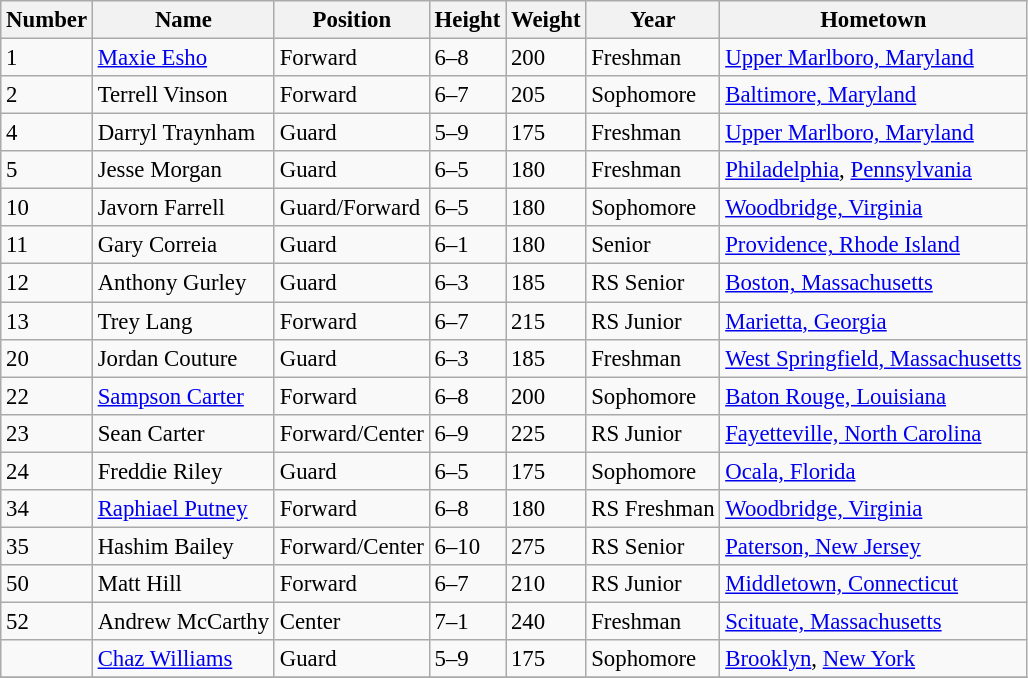<table class="wikitable" style="font-size: 95%;">
<tr>
<th>Number</th>
<th>Name</th>
<th>Position</th>
<th>Height</th>
<th>Weight</th>
<th>Year</th>
<th>Hometown</th>
</tr>
<tr>
<td>1</td>
<td><a href='#'>Maxie Esho</a></td>
<td>Forward</td>
<td>6–8</td>
<td>200</td>
<td>Freshman</td>
<td><a href='#'>Upper Marlboro, Maryland</a></td>
</tr>
<tr>
<td>2</td>
<td>Terrell Vinson</td>
<td>Forward</td>
<td>6–7</td>
<td>205</td>
<td>Sophomore</td>
<td><a href='#'>Baltimore, Maryland</a></td>
</tr>
<tr>
<td>4</td>
<td>Darryl Traynham</td>
<td>Guard</td>
<td>5–9</td>
<td>175</td>
<td>Freshman</td>
<td><a href='#'>Upper Marlboro, Maryland</a></td>
</tr>
<tr>
<td>5</td>
<td>Jesse Morgan</td>
<td>Guard</td>
<td>6–5</td>
<td>180</td>
<td>Freshman</td>
<td><a href='#'>Philadelphia</a>, <a href='#'>Pennsylvania</a></td>
</tr>
<tr>
<td>10</td>
<td>Javorn Farrell</td>
<td>Guard/Forward</td>
<td>6–5</td>
<td>180</td>
<td>Sophomore</td>
<td><a href='#'>Woodbridge, Virginia</a></td>
</tr>
<tr>
<td>11</td>
<td>Gary Correia</td>
<td>Guard</td>
<td>6–1</td>
<td>180</td>
<td>Senior</td>
<td><a href='#'>Providence, Rhode Island</a></td>
</tr>
<tr>
<td>12</td>
<td>Anthony Gurley</td>
<td>Guard</td>
<td>6–3</td>
<td>185</td>
<td>RS Senior</td>
<td><a href='#'>Boston, Massachusetts</a></td>
</tr>
<tr>
<td>13</td>
<td>Trey Lang</td>
<td>Forward</td>
<td>6–7</td>
<td>215</td>
<td>RS Junior</td>
<td><a href='#'>Marietta, Georgia</a></td>
</tr>
<tr>
<td>20</td>
<td>Jordan Couture</td>
<td>Guard</td>
<td>6–3</td>
<td>185</td>
<td>Freshman</td>
<td><a href='#'>West Springfield, Massachusetts</a></td>
</tr>
<tr>
<td>22</td>
<td><a href='#'>Sampson Carter</a></td>
<td>Forward</td>
<td>6–8</td>
<td>200</td>
<td>Sophomore</td>
<td><a href='#'>Baton Rouge, Louisiana</a></td>
</tr>
<tr>
<td>23</td>
<td>Sean Carter</td>
<td>Forward/Center</td>
<td>6–9</td>
<td>225</td>
<td>RS Junior</td>
<td><a href='#'>Fayetteville, North Carolina</a></td>
</tr>
<tr>
<td>24</td>
<td>Freddie Riley</td>
<td>Guard</td>
<td>6–5</td>
<td>175</td>
<td>Sophomore</td>
<td><a href='#'>Ocala, Florida</a></td>
</tr>
<tr>
<td>34</td>
<td><a href='#'>Raphiael Putney</a></td>
<td>Forward</td>
<td>6–8</td>
<td>180</td>
<td>RS Freshman</td>
<td><a href='#'>Woodbridge, Virginia</a></td>
</tr>
<tr>
<td>35</td>
<td>Hashim Bailey</td>
<td>Forward/Center</td>
<td>6–10</td>
<td>275</td>
<td>RS Senior</td>
<td><a href='#'>Paterson, New Jersey</a></td>
</tr>
<tr>
<td>50</td>
<td>Matt Hill</td>
<td>Forward</td>
<td>6–7</td>
<td>210</td>
<td>RS Junior</td>
<td><a href='#'>Middletown, Connecticut</a></td>
</tr>
<tr>
<td>52</td>
<td>Andrew McCarthy</td>
<td>Center</td>
<td>7–1</td>
<td>240</td>
<td>Freshman</td>
<td><a href='#'>Scituate, Massachusetts</a></td>
</tr>
<tr>
<td></td>
<td><a href='#'>Chaz Williams</a></td>
<td>Guard</td>
<td>5–9</td>
<td>175</td>
<td>Sophomore</td>
<td><a href='#'>Brooklyn</a>, <a href='#'>New York</a></td>
</tr>
<tr>
</tr>
</table>
